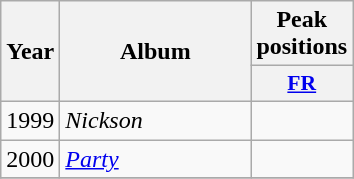<table class="wikitable">
<tr>
<th align="center" rowspan="2" width="10">Year</th>
<th align="center" rowspan="2" width="120">Album</th>
<th align="center" colspan="1" width="20">Peak positions</th>
</tr>
<tr>
<th scope="col" style="width:3em;font-size:90%;"><a href='#'>FR</a><br></th>
</tr>
<tr>
<td style="text-align:center;">1999</td>
<td><em>Nickson</em></td>
<td style="text-align:center;"></td>
</tr>
<tr>
<td style="text-align:center;">2000</td>
<td><em><a href='#'>Party</a></em></td>
<td style="text-align:center;"></td>
</tr>
<tr>
</tr>
</table>
